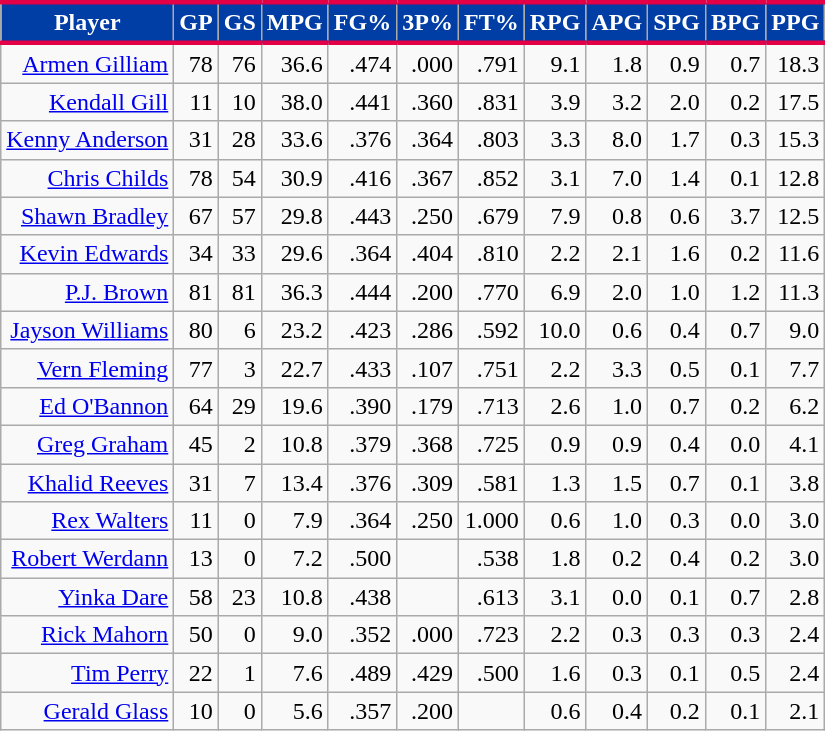<table class="wikitable sortable" style="text-align:right;">
<tr>
<th style="background:#003DA5; color:#FFFFFF; border-top:#E40046 3px solid; border-bottom:#E40046 3px solid;">Player</th>
<th style="background:#003DA5; color:#FFFFFF; border-top:#E40046 3px solid; border-bottom:#E40046 3px solid;">GP</th>
<th style="background:#003DA5; color:#FFFFFF; border-top:#E40046 3px solid; border-bottom:#E40046 3px solid;">GS</th>
<th style="background:#003DA5; color:#FFFFFF; border-top:#E40046 3px solid; border-bottom:#E40046 3px solid;">MPG</th>
<th style="background:#003DA5; color:#FFFFFF; border-top:#E40046 3px solid; border-bottom:#E40046 3px solid;">FG%</th>
<th style="background:#003DA5; color:#FFFFFF; border-top:#E40046 3px solid; border-bottom:#E40046 3px solid;">3P%</th>
<th style="background:#003DA5; color:#FFFFFF; border-top:#E40046 3px solid; border-bottom:#E40046 3px solid;">FT%</th>
<th style="background:#003DA5; color:#FFFFFF; border-top:#E40046 3px solid; border-bottom:#E40046 3px solid;">RPG</th>
<th style="background:#003DA5; color:#FFFFFF; border-top:#E40046 3px solid; border-bottom:#E40046 3px solid;">APG</th>
<th style="background:#003DA5; color:#FFFFFF; border-top:#E40046 3px solid; border-bottom:#E40046 3px solid;">SPG</th>
<th style="background:#003DA5; color:#FFFFFF; border-top:#E40046 3px solid; border-bottom:#E40046 3px solid;">BPG</th>
<th style="background:#003DA5; color:#FFFFFF; border-top:#E40046 3px solid; border-bottom:#E40046 3px solid;">PPG</th>
</tr>
<tr>
<td><a href='#'>Armen Gilliam</a></td>
<td>78</td>
<td>76</td>
<td>36.6</td>
<td>.474</td>
<td>.000</td>
<td>.791</td>
<td>9.1</td>
<td>1.8</td>
<td>0.9</td>
<td>0.7</td>
<td>18.3</td>
</tr>
<tr>
<td><a href='#'>Kendall Gill</a></td>
<td>11</td>
<td>10</td>
<td>38.0</td>
<td>.441</td>
<td>.360</td>
<td>.831</td>
<td>3.9</td>
<td>3.2</td>
<td>2.0</td>
<td>0.2</td>
<td>17.5</td>
</tr>
<tr>
<td><a href='#'>Kenny Anderson</a></td>
<td>31</td>
<td>28</td>
<td>33.6</td>
<td>.376</td>
<td>.364</td>
<td>.803</td>
<td>3.3</td>
<td>8.0</td>
<td>1.7</td>
<td>0.3</td>
<td>15.3</td>
</tr>
<tr>
<td><a href='#'>Chris Childs</a></td>
<td>78</td>
<td>54</td>
<td>30.9</td>
<td>.416</td>
<td>.367</td>
<td>.852</td>
<td>3.1</td>
<td>7.0</td>
<td>1.4</td>
<td>0.1</td>
<td>12.8</td>
</tr>
<tr>
<td><a href='#'>Shawn Bradley</a></td>
<td>67</td>
<td>57</td>
<td>29.8</td>
<td>.443</td>
<td>.250</td>
<td>.679</td>
<td>7.9</td>
<td>0.8</td>
<td>0.6</td>
<td>3.7</td>
<td>12.5</td>
</tr>
<tr>
<td><a href='#'>Kevin Edwards</a></td>
<td>34</td>
<td>33</td>
<td>29.6</td>
<td>.364</td>
<td>.404</td>
<td>.810</td>
<td>2.2</td>
<td>2.1</td>
<td>1.6</td>
<td>0.2</td>
<td>11.6</td>
</tr>
<tr>
<td><a href='#'>P.J. Brown</a></td>
<td>81</td>
<td>81</td>
<td>36.3</td>
<td>.444</td>
<td>.200</td>
<td>.770</td>
<td>6.9</td>
<td>2.0</td>
<td>1.0</td>
<td>1.2</td>
<td>11.3</td>
</tr>
<tr>
<td><a href='#'>Jayson Williams</a></td>
<td>80</td>
<td>6</td>
<td>23.2</td>
<td>.423</td>
<td>.286</td>
<td>.592</td>
<td>10.0</td>
<td>0.6</td>
<td>0.4</td>
<td>0.7</td>
<td>9.0</td>
</tr>
<tr>
<td><a href='#'>Vern Fleming</a></td>
<td>77</td>
<td>3</td>
<td>22.7</td>
<td>.433</td>
<td>.107</td>
<td>.751</td>
<td>2.2</td>
<td>3.3</td>
<td>0.5</td>
<td>0.1</td>
<td>7.7</td>
</tr>
<tr>
<td><a href='#'>Ed O'Bannon</a></td>
<td>64</td>
<td>29</td>
<td>19.6</td>
<td>.390</td>
<td>.179</td>
<td>.713</td>
<td>2.6</td>
<td>1.0</td>
<td>0.7</td>
<td>0.2</td>
<td>6.2</td>
</tr>
<tr>
<td><a href='#'>Greg Graham</a></td>
<td>45</td>
<td>2</td>
<td>10.8</td>
<td>.379</td>
<td>.368</td>
<td>.725</td>
<td>0.9</td>
<td>0.9</td>
<td>0.4</td>
<td>0.0</td>
<td>4.1</td>
</tr>
<tr>
<td><a href='#'>Khalid Reeves</a></td>
<td>31</td>
<td>7</td>
<td>13.4</td>
<td>.376</td>
<td>.309</td>
<td>.581</td>
<td>1.3</td>
<td>1.5</td>
<td>0.7</td>
<td>0.1</td>
<td>3.8</td>
</tr>
<tr>
<td><a href='#'>Rex Walters</a></td>
<td>11</td>
<td>0</td>
<td>7.9</td>
<td>.364</td>
<td>.250</td>
<td>1.000</td>
<td>0.6</td>
<td>1.0</td>
<td>0.3</td>
<td>0.0</td>
<td>3.0</td>
</tr>
<tr>
<td><a href='#'>Robert Werdann</a></td>
<td>13</td>
<td>0</td>
<td>7.2</td>
<td>.500</td>
<td></td>
<td>.538</td>
<td>1.8</td>
<td>0.2</td>
<td>0.4</td>
<td>0.2</td>
<td>3.0</td>
</tr>
<tr>
<td><a href='#'>Yinka Dare</a></td>
<td>58</td>
<td>23</td>
<td>10.8</td>
<td>.438</td>
<td></td>
<td>.613</td>
<td>3.1</td>
<td>0.0</td>
<td>0.1</td>
<td>0.7</td>
<td>2.8</td>
</tr>
<tr>
<td><a href='#'>Rick Mahorn</a></td>
<td>50</td>
<td>0</td>
<td>9.0</td>
<td>.352</td>
<td>.000</td>
<td>.723</td>
<td>2.2</td>
<td>0.3</td>
<td>0.3</td>
<td>0.3</td>
<td>2.4</td>
</tr>
<tr>
<td><a href='#'>Tim Perry</a></td>
<td>22</td>
<td>1</td>
<td>7.6</td>
<td>.489</td>
<td>.429</td>
<td>.500</td>
<td>1.6</td>
<td>0.3</td>
<td>0.1</td>
<td>0.5</td>
<td>2.4</td>
</tr>
<tr>
<td><a href='#'>Gerald Glass</a></td>
<td>10</td>
<td>0</td>
<td>5.6</td>
<td>.357</td>
<td>.200</td>
<td></td>
<td>0.6</td>
<td>0.4</td>
<td>0.2</td>
<td>0.1</td>
<td>2.1</td>
</tr>
</table>
